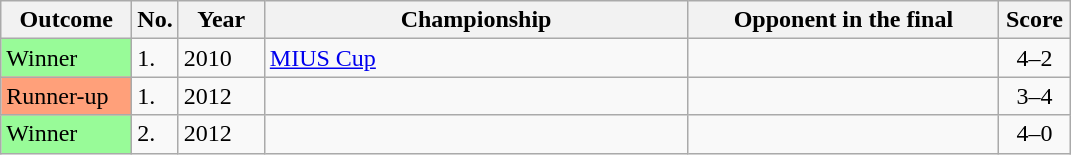<table class="sortable wikitable">
<tr>
<th width="80">Outcome</th>
<th width="20">No.</th>
<th width="50">Year</th>
<th width="275">Championship</th>
<th width="200">Opponent in the final</th>
<th width="40">Score</th>
</tr>
<tr>
<td style="background:#98FB98">Winner</td>
<td>1.</td>
<td>2010</td>
<td><a href='#'>MIUS Cup</a></td>
<td> </td>
<td style="text-align:center;">4–2</td>
</tr>
<tr>
<td style="background:#ffa07a;">Runner-up</td>
<td>1.</td>
<td>2012</td>
<td></td>
<td> </td>
<td style="text-align:center;">3–4</td>
</tr>
<tr>
<td style="background:#98FB98">Winner</td>
<td>2.</td>
<td>2012</td>
<td></td>
<td> </td>
<td style="text-align:center;">4–0</td>
</tr>
</table>
